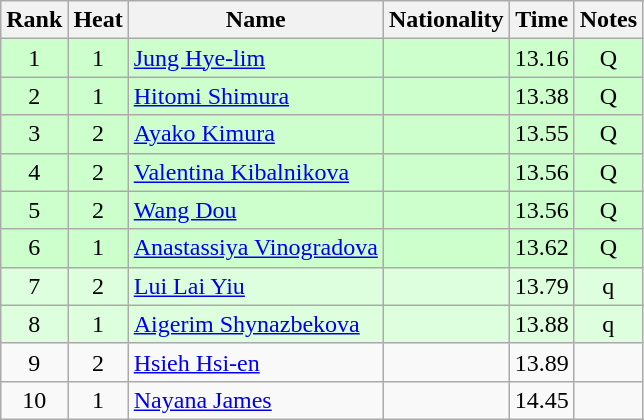<table class="wikitable sortable" style="text-align:center">
<tr>
<th>Rank</th>
<th>Heat</th>
<th>Name</th>
<th>Nationality</th>
<th>Time</th>
<th>Notes</th>
</tr>
<tr bgcolor=ccffcc>
<td>1</td>
<td>1</td>
<td align=left><a href='#'>Jung Hye-lim</a></td>
<td align=left></td>
<td>13.16</td>
<td>Q</td>
</tr>
<tr bgcolor=ccffcc>
<td>2</td>
<td>1</td>
<td align=left><a href='#'>Hitomi Shimura</a></td>
<td align=left></td>
<td>13.38</td>
<td>Q</td>
</tr>
<tr bgcolor=ccffcc>
<td>3</td>
<td>2</td>
<td align=left><a href='#'>Ayako Kimura</a></td>
<td align=left></td>
<td>13.55</td>
<td>Q</td>
</tr>
<tr bgcolor=ccffcc>
<td>4</td>
<td>2</td>
<td align=left><a href='#'>Valentina Kibalnikova</a></td>
<td align=left></td>
<td>13.56</td>
<td>Q</td>
</tr>
<tr bgcolor=ccffcc>
<td>5</td>
<td>2</td>
<td align=left><a href='#'>Wang Dou</a></td>
<td align=left></td>
<td>13.56</td>
<td>Q</td>
</tr>
<tr bgcolor=ccffcc>
<td>6</td>
<td>1</td>
<td align=left><a href='#'>Anastassiya Vinogradova</a></td>
<td align=left></td>
<td>13.62</td>
<td>Q</td>
</tr>
<tr bgcolor=ddffdd>
<td>7</td>
<td>2</td>
<td align=left><a href='#'>Lui Lai Yiu</a></td>
<td align=left></td>
<td>13.79</td>
<td>q</td>
</tr>
<tr bgcolor=ddffdd>
<td>8</td>
<td>1</td>
<td align=left><a href='#'>Aigerim Shynazbekova</a></td>
<td align=left></td>
<td>13.88</td>
<td>q</td>
</tr>
<tr>
<td>9</td>
<td>2</td>
<td align=left><a href='#'>Hsieh Hsi-en</a></td>
<td align=left></td>
<td>13.89</td>
<td></td>
</tr>
<tr>
<td>10</td>
<td>1</td>
<td align=left><a href='#'>Nayana James</a></td>
<td align=left></td>
<td>14.45</td>
<td></td>
</tr>
</table>
